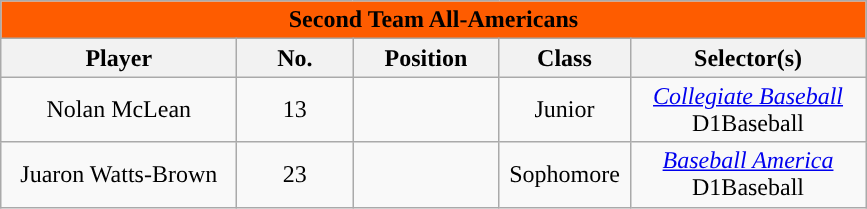<table class="wikitable" style="text-align:center">
<tr>
<td colspan="5" style= "background: #FE5C00; color:black"><strong>Second Team All-Americans</strong></td>
</tr>
<tr>
<th style="width:150px; ">Player</th>
<th style="width:70px; ">No.</th>
<th style="width:90px; ">Position</th>
<th style="width:80px; ">Class</th>
<th style="width:150px; ">Selector(s)</th>
</tr>
<tr>
<td>Nolan McLean</td>
<td>13</td>
<td></td>
<td>Junior</td>
<td><em><a href='#'>Collegiate Baseball</a></em><br>D1Baseball</td>
</tr>
<tr>
<td>Juaron Watts-Brown</td>
<td>23</td>
<td></td>
<td>Sophomore</td>
<td><em><a href='#'>Baseball America</a></em><br>D1Baseball</td>
</tr>
</table>
